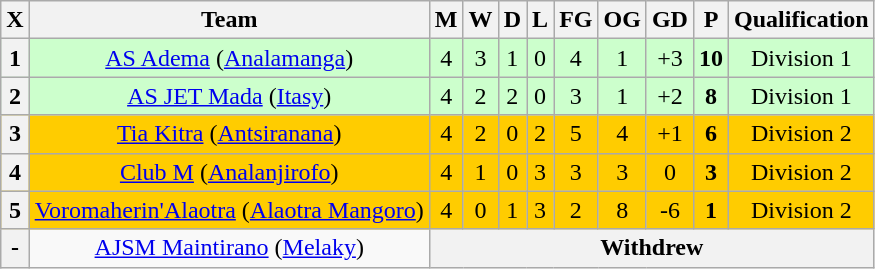<table class="wikitable sortable">
<tr>
<th>X</th>
<th>Team</th>
<th>M</th>
<th>W</th>
<th>D</th>
<th>L</th>
<th>FG</th>
<th>OG</th>
<th>GD</th>
<th>P</th>
<th>Qualification</th>
</tr>
<tr style="text-align: center;" bgcolor="#ccffcc">
<th>1</th>
<td><a href='#'>AS Adema</a> (<a href='#'>Analamanga</a>)</td>
<td>4</td>
<td>3</td>
<td>1</td>
<td>0</td>
<td>4</td>
<td>1</td>
<td>+3</td>
<td><strong>10</strong></td>
<td>Division 1</td>
</tr>
<tr style="text-align: center;" bgcolor="#ccffcc">
<th>2</th>
<td><a href='#'>AS JET Mada</a> (<a href='#'>Itasy</a>)</td>
<td>4</td>
<td>2</td>
<td>2</td>
<td>0</td>
<td>3</td>
<td>1</td>
<td>+2</td>
<td><strong>8</strong></td>
<td>Division 1</td>
</tr>
<tr style="text-align: center;" bgcolor="#ffcc00">
<th>3</th>
<td><a href='#'>Tia Kitra</a> (<a href='#'>Antsiranana</a>)</td>
<td>4</td>
<td>2</td>
<td>0</td>
<td>2</td>
<td>5</td>
<td>4</td>
<td>+1</td>
<td><strong>6</strong></td>
<td>Division 2</td>
</tr>
<tr style="text-align: center;" bgcolor="#ffcc00">
<th>4</th>
<td><a href='#'>Club M</a> (<a href='#'>Analanjirofo</a>)</td>
<td>4</td>
<td>1</td>
<td>0</td>
<td>3</td>
<td>3</td>
<td>3</td>
<td>0</td>
<td><strong>3</strong></td>
<td>Division 2</td>
</tr>
<tr style="text-align: center;" bgcolor="#ffcc00">
<th>5</th>
<td><a href='#'>Voromaherin'Alaotra</a> (<a href='#'>Alaotra Mangoro</a>)</td>
<td>4</td>
<td>0</td>
<td>1</td>
<td>3</td>
<td>2</td>
<td>8</td>
<td>-6</td>
<td><strong>1</strong></td>
<td>Division 2</td>
</tr>
<tr style="text-align: center;">
<th>-</th>
<td><a href='#'>AJSM Maintirano</a> (<a href='#'>Melaky</a>)</td>
<th colspan="9">Withdrew</th>
</tr>
</table>
